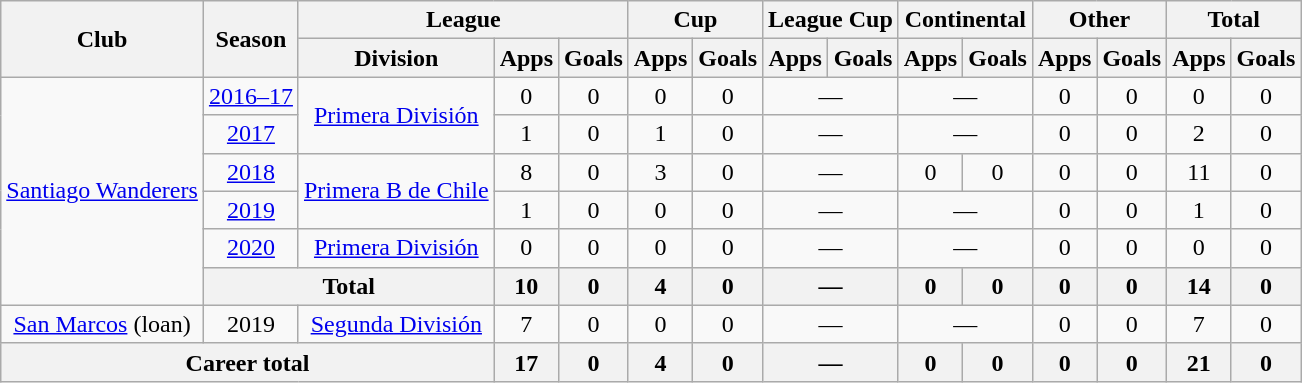<table class="wikitable" style="text-align:center">
<tr>
<th rowspan="2">Club</th>
<th rowspan="2">Season</th>
<th colspan="3">League</th>
<th colspan="2">Cup</th>
<th colspan="2">League Cup</th>
<th colspan="2">Continental</th>
<th colspan="2">Other</th>
<th colspan="2">Total</th>
</tr>
<tr>
<th>Division</th>
<th>Apps</th>
<th>Goals</th>
<th>Apps</th>
<th>Goals</th>
<th>Apps</th>
<th>Goals</th>
<th>Apps</th>
<th>Goals</th>
<th>Apps</th>
<th>Goals</th>
<th>Apps</th>
<th>Goals</th>
</tr>
<tr>
<td rowspan="6"><a href='#'>Santiago Wanderers</a></td>
<td><a href='#'>2016–17</a></td>
<td rowspan="2"><a href='#'>Primera División</a></td>
<td>0</td>
<td>0</td>
<td>0</td>
<td>0</td>
<td colspan="2">—</td>
<td colspan="2">—</td>
<td>0</td>
<td>0</td>
<td>0</td>
<td>0</td>
</tr>
<tr>
<td><a href='#'>2017</a></td>
<td>1</td>
<td>0</td>
<td>1</td>
<td>0</td>
<td colspan="2">—</td>
<td colspan="2">—</td>
<td>0</td>
<td>0</td>
<td>2</td>
<td>0</td>
</tr>
<tr>
<td><a href='#'>2018</a></td>
<td rowspan="2"><a href='#'>Primera B de Chile</a></td>
<td>8</td>
<td>0</td>
<td>3</td>
<td>0</td>
<td colspan="2">—</td>
<td>0</td>
<td>0</td>
<td>0</td>
<td>0</td>
<td>11</td>
<td>0</td>
</tr>
<tr>
<td><a href='#'>2019</a></td>
<td>1</td>
<td>0</td>
<td>0</td>
<td>0</td>
<td colspan="2">—</td>
<td colspan="2">—</td>
<td>0</td>
<td>0</td>
<td>1</td>
<td>0</td>
</tr>
<tr>
<td><a href='#'>2020</a></td>
<td rowspan="1"><a href='#'>Primera División</a></td>
<td>0</td>
<td>0</td>
<td>0</td>
<td>0</td>
<td colspan="2">—</td>
<td colspan="2">—</td>
<td>0</td>
<td>0</td>
<td>0</td>
<td>0</td>
</tr>
<tr>
<th colspan="2">Total</th>
<th>10</th>
<th>0</th>
<th>4</th>
<th>0</th>
<th colspan="2">—</th>
<th>0</th>
<th>0</th>
<th>0</th>
<th>0</th>
<th>14</th>
<th>0</th>
</tr>
<tr>
<td rowspan="1"><a href='#'>San Marcos</a> (loan)</td>
<td>2019</td>
<td rowspan="1"><a href='#'>Segunda División</a></td>
<td>7</td>
<td>0</td>
<td>0</td>
<td>0</td>
<td colspan="2">—</td>
<td colspan="2">—</td>
<td>0</td>
<td>0</td>
<td>7</td>
<td>0</td>
</tr>
<tr>
<th colspan="3">Career total</th>
<th>17</th>
<th>0</th>
<th>4</th>
<th>0</th>
<th colspan="2">—</th>
<th>0</th>
<th>0</th>
<th>0</th>
<th>0</th>
<th>21</th>
<th>0</th>
</tr>
</table>
